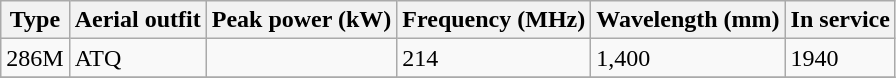<table class="wikitable">
<tr>
<th>Type</th>
<th>Aerial outfit</th>
<th>Peak power (kW)</th>
<th>Frequency (MHz)</th>
<th>Wavelength (mm)</th>
<th>In service</th>
</tr>
<tr>
<td>286M</td>
<td>ATQ</td>
<td></td>
<td>214</td>
<td>1,400</td>
<td>1940</td>
</tr>
<tr>
</tr>
</table>
